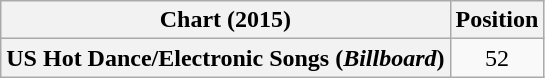<table class="wikitable plainrowheaders" style="text-align:center;">
<tr>
<th scope="col">Chart (2015)</th>
<th scope="col">Position</th>
</tr>
<tr>
<th scope="row">US Hot Dance/Electronic Songs (<em>Billboard</em>)</th>
<td>52</td>
</tr>
</table>
